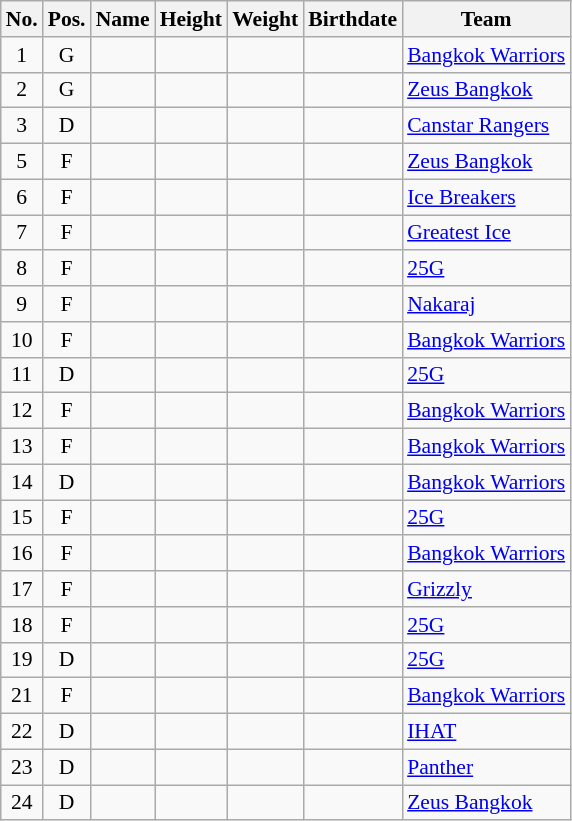<table class="wikitable sortable" style="font-size: 90%; text-align: center;">
<tr>
<th>No.</th>
<th>Pos.</th>
<th>Name</th>
<th>Height</th>
<th>Weight</th>
<th>Birthdate</th>
<th>Team</th>
</tr>
<tr>
<td>1</td>
<td>G</td>
<td style="text-align:left;"></td>
<td></td>
<td></td>
<td style="text-align:right;"></td>
<td style="text-align:left;"> <a href='#'>Bangkok Warriors</a></td>
</tr>
<tr>
<td>2</td>
<td>G</td>
<td style="text-align:left;"></td>
<td></td>
<td></td>
<td style="text-align:right;"></td>
<td style="text-align:left;"> <a href='#'>Zeus Bangkok</a></td>
</tr>
<tr>
<td>3</td>
<td>D</td>
<td style="text-align:left;"></td>
<td></td>
<td></td>
<td style="text-align:right;"></td>
<td style="text-align:left;"> <a href='#'>Canstar Rangers</a></td>
</tr>
<tr>
<td>5</td>
<td>F</td>
<td style="text-align:left;"></td>
<td></td>
<td></td>
<td style="text-align:right;"></td>
<td style="text-align:left;"> <a href='#'>Zeus Bangkok</a></td>
</tr>
<tr>
<td>6</td>
<td>F</td>
<td style="text-align:left;"></td>
<td></td>
<td></td>
<td style="text-align:right;"></td>
<td style="text-align:left;"> <a href='#'>Ice Breakers</a></td>
</tr>
<tr>
<td>7</td>
<td>F</td>
<td style="text-align:left;"></td>
<td></td>
<td></td>
<td style="text-align:right;"></td>
<td style="text-align:left;"> <a href='#'>Greatest Ice</a></td>
</tr>
<tr>
<td>8</td>
<td>F</td>
<td style="text-align:left;"></td>
<td></td>
<td></td>
<td style="text-align:right;"></td>
<td style="text-align:left;"> <a href='#'>25G</a></td>
</tr>
<tr>
<td>9</td>
<td>F</td>
<td style="text-align:left;"></td>
<td></td>
<td></td>
<td style="text-align:right;"></td>
<td style="text-align:left;"> <a href='#'>Nakaraj</a></td>
</tr>
<tr>
<td>10</td>
<td>F</td>
<td style="text-align:left;"></td>
<td></td>
<td></td>
<td style="text-align:right;"></td>
<td style="text-align:left;"> <a href='#'>Bangkok Warriors</a></td>
</tr>
<tr>
<td>11</td>
<td>D</td>
<td style="text-align:left;"></td>
<td></td>
<td></td>
<td style="text-align:right;"></td>
<td style="text-align:left;"> <a href='#'>25G</a></td>
</tr>
<tr>
<td>12</td>
<td>F</td>
<td style="text-align:left;"></td>
<td></td>
<td></td>
<td style="text-align:right;"></td>
<td style="text-align:left;"> <a href='#'>Bangkok Warriors</a></td>
</tr>
<tr>
<td>13</td>
<td>F</td>
<td style="text-align:left;"></td>
<td></td>
<td></td>
<td style="text-align:right;"></td>
<td style="text-align:left;"> <a href='#'>Bangkok Warriors</a></td>
</tr>
<tr>
<td>14</td>
<td>D</td>
<td style="text-align:left;"></td>
<td></td>
<td></td>
<td style="text-align:right;"></td>
<td style="text-align:left;"> <a href='#'>Bangkok Warriors</a></td>
</tr>
<tr>
<td>15</td>
<td>F</td>
<td style="text-align:left;"></td>
<td></td>
<td></td>
<td style="text-align:right;"></td>
<td style="text-align:left;"> <a href='#'>25G</a></td>
</tr>
<tr>
<td>16</td>
<td>F</td>
<td style="text-align:left;"></td>
<td></td>
<td></td>
<td style="text-align:right;"></td>
<td style="text-align:left;"> <a href='#'>Bangkok Warriors</a></td>
</tr>
<tr>
<td>17</td>
<td>F</td>
<td style="text-align:left;"></td>
<td></td>
<td></td>
<td style="text-align:right;"></td>
<td style="text-align:left;"> <a href='#'>Grizzly</a></td>
</tr>
<tr>
<td>18</td>
<td>F</td>
<td style="text-align:left;"></td>
<td></td>
<td></td>
<td style="text-align:right;"></td>
<td style="text-align:left;"> <a href='#'>25G</a></td>
</tr>
<tr>
<td>19</td>
<td>D</td>
<td style="text-align:left;"></td>
<td></td>
<td></td>
<td style="text-align:right;"></td>
<td style="text-align:left;"> <a href='#'>25G</a></td>
</tr>
<tr>
<td>21</td>
<td>F</td>
<td style="text-align:left;"></td>
<td></td>
<td></td>
<td style="text-align:right;"></td>
<td style="text-align:left;"> <a href='#'>Bangkok Warriors</a></td>
</tr>
<tr>
<td>22</td>
<td>D</td>
<td style="text-align:left;"></td>
<td></td>
<td></td>
<td style="text-align:right;"></td>
<td style="text-align:left;"> <a href='#'>IHAT</a></td>
</tr>
<tr>
<td>23</td>
<td>D</td>
<td style="text-align:left;"></td>
<td></td>
<td></td>
<td style="text-align:right;"></td>
<td style="text-align:left;"> <a href='#'>Panther</a></td>
</tr>
<tr>
<td>24</td>
<td>D</td>
<td style="text-align:left;"></td>
<td></td>
<td></td>
<td style="text-align:right;"></td>
<td style="text-align:left;"> <a href='#'>Zeus Bangkok</a></td>
</tr>
</table>
